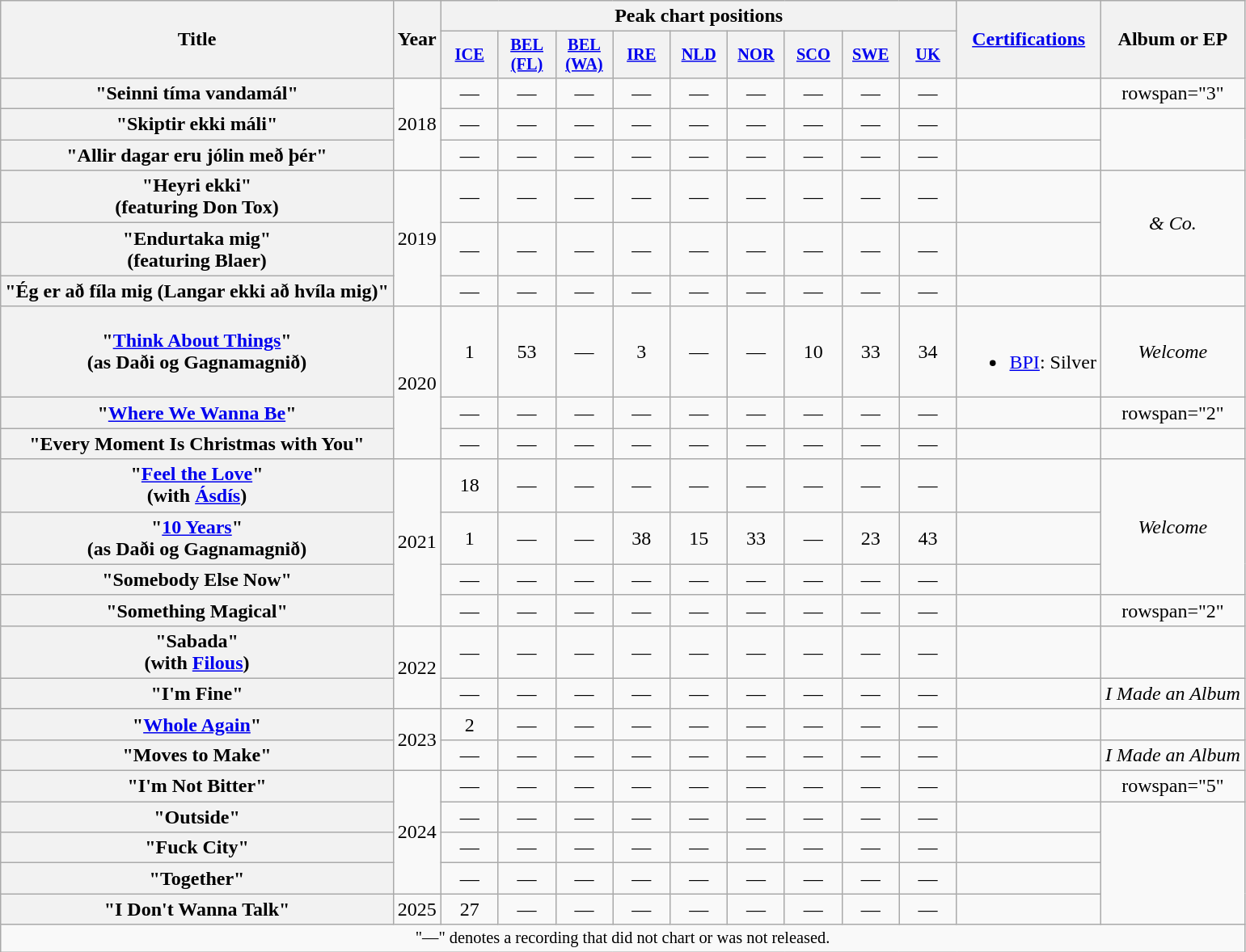<table class="wikitable plainrowheaders" style="text-align:center;">
<tr>
<th scope="col" rowspan="2">Title</th>
<th scope="col" rowspan="2">Year</th>
<th scope="col" colspan="9">Peak chart positions</th>
<th scope="col" rowspan="2"><a href='#'>Certifications</a></th>
<th scope="col" rowspan="2">Album or EP</th>
</tr>
<tr>
<th scope="col" style="width:3em;font-size:85%;"><a href='#'>ICE</a><br></th>
<th scope="col" style="width:3em;font-size:85%;"><a href='#'>BEL<br>(FL)</a><br></th>
<th scope="col" style="width:3em;font-size:85%;"><a href='#'>BEL<br>(WA)</a><br></th>
<th scope="col" style="width:3em;font-size:85%;"><a href='#'>IRE</a><br></th>
<th scope="col" style="width:3em;font-size:85%;"><a href='#'>NLD</a><br></th>
<th scope="col" style="width:3em;font-size:85%;"><a href='#'>NOR</a><br></th>
<th scope="col" style="width:3em;font-size:85%;"><a href='#'>SCO</a><br></th>
<th scope="col" style="width:3em;font-size:85%;"><a href='#'>SWE</a><br></th>
<th scope="col" style="width:3em;font-size:85%;"><a href='#'>UK</a><br></th>
</tr>
<tr>
<th scope="row">"Seinni tíma vandamál"</th>
<td rowspan="3">2018</td>
<td>—</td>
<td>—</td>
<td>—</td>
<td>—</td>
<td>—</td>
<td>—</td>
<td>—</td>
<td>—</td>
<td>—</td>
<td></td>
<td>rowspan="3" </td>
</tr>
<tr>
<th scope="row">"Skiptir ekki máli"</th>
<td>—</td>
<td>—</td>
<td>—</td>
<td>—</td>
<td>—</td>
<td>—</td>
<td>—</td>
<td>—</td>
<td>—</td>
<td></td>
</tr>
<tr>
<th scope="row">"Allir dagar eru jólin með þér"</th>
<td>—</td>
<td>—</td>
<td>—</td>
<td>—</td>
<td>—</td>
<td>—</td>
<td>—</td>
<td>—</td>
<td>—</td>
<td></td>
</tr>
<tr>
<th scope="row">"Heyri ekki"<br><span>(featuring Don Tox)</span></th>
<td rowspan="3">2019</td>
<td>—</td>
<td>—</td>
<td>—</td>
<td>—</td>
<td>—</td>
<td>—</td>
<td>—</td>
<td>—</td>
<td>—</td>
<td></td>
<td rowspan="2"><em>& Co.</em></td>
</tr>
<tr>
<th scope="row">"Endurtaka mig"<br><span>(featuring Blaer)</span></th>
<td>—</td>
<td>—</td>
<td>—</td>
<td>—</td>
<td>—</td>
<td>—</td>
<td>—</td>
<td>—</td>
<td>—</td>
<td></td>
</tr>
<tr>
<th scope="row">"Ég er að fíla mig (Langar ekki að hvíla mig)"</th>
<td>—</td>
<td>—</td>
<td>—</td>
<td>—</td>
<td>—</td>
<td>—</td>
<td>—</td>
<td>—</td>
<td>—</td>
<td></td>
<td></td>
</tr>
<tr>
<th scope="row">"<a href='#'>Think About Things</a>"<br><span>(as Daði og Gagnamagnið)</span></th>
<td rowspan="3">2020</td>
<td>1</td>
<td>53</td>
<td>—</td>
<td>3</td>
<td>—</td>
<td>—</td>
<td>10</td>
<td>33</td>
<td>34</td>
<td><br><ul><li><a href='#'>BPI</a>: Silver</li></ul></td>
<td><em>Welcome</em></td>
</tr>
<tr>
<th scope="row">"<a href='#'>Where We Wanna Be</a>"</th>
<td>—</td>
<td>—</td>
<td>—</td>
<td>—</td>
<td>—</td>
<td>—</td>
<td>—</td>
<td>—</td>
<td>—</td>
<td></td>
<td>rowspan="2" </td>
</tr>
<tr>
<th scope="row">"Every Moment Is Christmas with You"</th>
<td>—</td>
<td>—</td>
<td>—</td>
<td>—</td>
<td>—</td>
<td>—</td>
<td>—</td>
<td>—</td>
<td>—</td>
<td></td>
</tr>
<tr>
<th scope="row">"<a href='#'>Feel the Love</a>"<br><span>(with <a href='#'>Ásdís</a>)</span></th>
<td rowspan="4">2021</td>
<td>18</td>
<td>—</td>
<td>—</td>
<td>—</td>
<td>—</td>
<td>—</td>
<td>—</td>
<td>—</td>
<td>—</td>
<td></td>
<td rowspan="3"><em>Welcome</em></td>
</tr>
<tr>
<th scope="row">"<a href='#'>10 Years</a>"<br><span>(as Daði og Gagnamagnið)</span></th>
<td>1</td>
<td>—</td>
<td>—</td>
<td>38</td>
<td>15</td>
<td>33</td>
<td>—</td>
<td>23</td>
<td>43</td>
<td></td>
</tr>
<tr>
<th scope="row">"Somebody Else Now"</th>
<td>—</td>
<td>—</td>
<td>—</td>
<td>—</td>
<td>—</td>
<td>—</td>
<td>—</td>
<td>—</td>
<td>—</td>
<td></td>
</tr>
<tr>
<th scope="row">"Something Magical"</th>
<td>—</td>
<td>—</td>
<td>—</td>
<td>—</td>
<td>—</td>
<td>—</td>
<td>—</td>
<td>—</td>
<td>—</td>
<td></td>
<td>rowspan="2" </td>
</tr>
<tr>
<th scope="row">"Sabada"<br><span>(with <a href='#'>Filous</a>)</span></th>
<td rowspan="2">2022</td>
<td>—</td>
<td>—</td>
<td>—</td>
<td>—</td>
<td>—</td>
<td>—</td>
<td>—</td>
<td>—</td>
<td>—</td>
<td></td>
</tr>
<tr>
<th scope="row">"I'm Fine"</th>
<td>—</td>
<td>—</td>
<td>—</td>
<td>—</td>
<td>—</td>
<td>—</td>
<td>—</td>
<td>—</td>
<td>—</td>
<td></td>
<td><em>I Made an Album</em></td>
</tr>
<tr>
<th scope="row">"<a href='#'>Whole Again</a>"</th>
<td rowspan="2">2023</td>
<td>2</td>
<td>—</td>
<td>—</td>
<td>—</td>
<td>—</td>
<td>—</td>
<td>—</td>
<td>—</td>
<td>—</td>
<td></td>
<td></td>
</tr>
<tr>
<th scope="row">"Moves to Make"</th>
<td>—</td>
<td>—</td>
<td>—</td>
<td>—</td>
<td>—</td>
<td>—</td>
<td>—</td>
<td>—</td>
<td>—</td>
<td></td>
<td><em>I Made an Album</em></td>
</tr>
<tr>
<th scope="row">"I'm Not Bitter"</th>
<td rowspan="4">2024</td>
<td>—</td>
<td>—</td>
<td>—</td>
<td>—</td>
<td>—</td>
<td>—</td>
<td>—</td>
<td>—</td>
<td>—</td>
<td></td>
<td>rowspan="5" </td>
</tr>
<tr>
<th scope="row">"Outside"</th>
<td>—</td>
<td>—</td>
<td>—</td>
<td>—</td>
<td>—</td>
<td>—</td>
<td>—</td>
<td>—</td>
<td>—</td>
<td></td>
</tr>
<tr>
<th scope="row">"Fuck City"</th>
<td>—</td>
<td>—</td>
<td>—</td>
<td>—</td>
<td>—</td>
<td>—</td>
<td>—</td>
<td>—</td>
<td>—</td>
<td></td>
</tr>
<tr>
<th scope="row">"Together"</th>
<td>—</td>
<td>—</td>
<td>—</td>
<td>—</td>
<td>—</td>
<td>—</td>
<td>—</td>
<td>—</td>
<td>—</td>
<td></td>
</tr>
<tr>
<th scope="row">"I Don't Wanna Talk"</th>
<td>2025</td>
<td>27</td>
<td>—</td>
<td>—</td>
<td>—</td>
<td>—</td>
<td>—</td>
<td>—</td>
<td>—</td>
<td>—</td>
<td></td>
</tr>
<tr>
<td style="font-size:85%;" colspan="13">"—" denotes a recording that did not chart or was not released.</td>
</tr>
</table>
